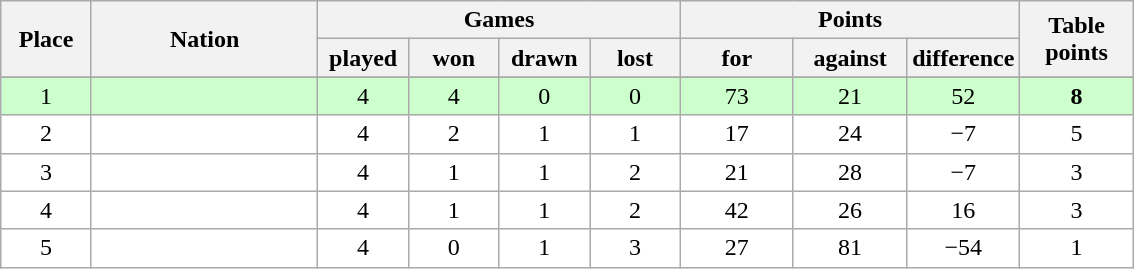<table class="wikitable">
<tr>
<th rowspan=2 width="8%">Place</th>
<th rowspan=2 width="20%">Nation</th>
<th colspan=4 width="32%">Games</th>
<th colspan=3 width="30%">Points</th>
<th rowspan=2 width="10%">Table<br>points</th>
</tr>
<tr>
<th width="8%">played</th>
<th width="8%">won</th>
<th width="8%">drawn</th>
<th width="8%">lost</th>
<th width="10%">for</th>
<th width="10%">against</th>
<th width="10%">difference</th>
</tr>
<tr>
</tr>
<tr bgcolor=#ccffcc align=center>
<td>1</td>
<td align=left></td>
<td>4</td>
<td>4</td>
<td>0</td>
<td>0</td>
<td>73</td>
<td>21</td>
<td>52</td>
<td><strong>8</strong></td>
</tr>
<tr bgcolor=#ffffff align=center>
<td>2</td>
<td align=left></td>
<td>4</td>
<td>2</td>
<td>1</td>
<td>1</td>
<td>17</td>
<td>24</td>
<td>−7</td>
<td>5</td>
</tr>
<tr bgcolor=#ffffff align=center>
<td>3</td>
<td align=left></td>
<td>4</td>
<td>1</td>
<td>1</td>
<td>2</td>
<td>21</td>
<td>28</td>
<td>−7</td>
<td>3</td>
</tr>
<tr bgcolor=#ffffff align=center>
<td>4</td>
<td align=left></td>
<td>4</td>
<td>1</td>
<td>1</td>
<td>2</td>
<td>42</td>
<td>26</td>
<td>16</td>
<td>3</td>
</tr>
<tr bgcolor=#ffffff align=center>
<td>5</td>
<td align=left></td>
<td>4</td>
<td>0</td>
<td>1</td>
<td>3</td>
<td>27</td>
<td>81</td>
<td>−54</td>
<td>1</td>
</tr>
</table>
